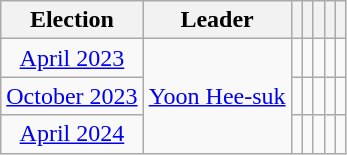<table class="wikitable" style="text-align:center">
<tr>
<th>Election</th>
<th>Leader</th>
<th></th>
<th></th>
<th></th>
<th></th>
<th></th>
</tr>
<tr>
<td><a href='#'>April 2023</a></td>
<td rowspan=3><a href='#'>Yoon Hee-suk</a></td>
<td></td>
<td></td>
<td></td>
<td></td>
<td></td>
</tr>
<tr>
<td><a href='#'>October 2023</a></td>
<td></td>
<td></td>
<td></td>
<td></td>
<td></td>
</tr>
<tr>
<td><a href='#'>April 2024</a></td>
<td></td>
<td></td>
<td></td>
<td></td>
<td></td>
</tr>
</table>
